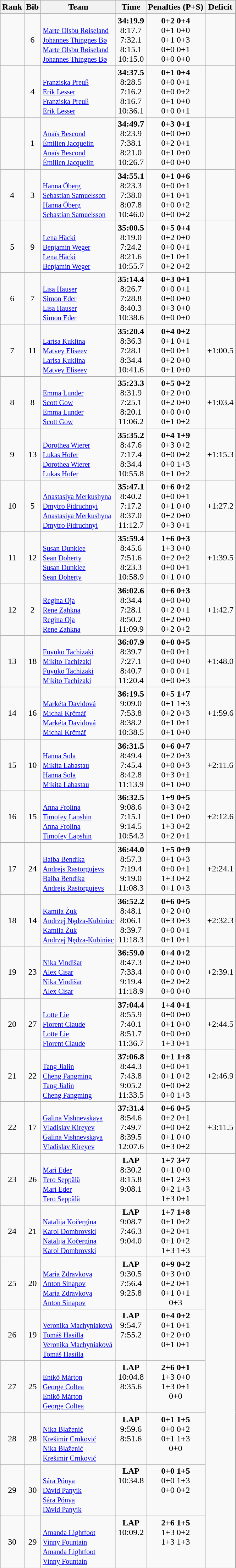<table class="wikitable sortable" style="text-align:center">
<tr>
<th>Rank</th>
<th>Bib</th>
<th>Team</th>
<th>Time</th>
<th>Penalties (P+S)</th>
<th>Deficit</th>
</tr>
<tr>
<td></td>
<td>6</td>
<td align=left><br><small><a href='#'>Marte Olsbu Røiseland</a><br><a href='#'>Johannes Thingnes Bø</a><br><a href='#'>Marte Olsbu Røiseland</a><br><a href='#'>Johannes Thingnes Bø</a></small></td>
<td><strong>34:19.9</strong><br>8:17.7<br>7:32.1<br>8:15.1<br>10:15.0</td>
<td><strong>0+2 0+4</strong><br>0+1 0+0<br>0+1 0+3<br>0+0 0+1<br>0+0 0+0</td>
<td></td>
</tr>
<tr>
<td></td>
<td>4</td>
<td align=left><br><small><a href='#'>Franziska Preuß</a><br><a href='#'>Erik Lesser</a><br><a href='#'>Franziska Preuß</a><br><a href='#'>Erik Lesser</a></small></td>
<td><strong>34:37.5</strong><br>8:28.5<br>7:16.2<br>8:16.7<br>10:36.1</td>
<td><strong>0+1 0+4</strong><br>0+0 0+1<br>0+0 0+2<br>0+1 0+0<br>0+0 0+1</td>
<td></td>
</tr>
<tr>
<td></td>
<td>1</td>
<td align=left><br><small><a href='#'>Anaïs Bescond</a><br><a href='#'>Émilien Jacquelin</a><br><a href='#'>Anaïs Bescond</a><br><a href='#'>Émilien Jacquelin</a></small></td>
<td><strong>34:49.7</strong><br>8:23.9<br>7:38.1<br>8:21.0<br>10:26.7</td>
<td><strong>0+3 0+1</strong><br>0+0 0+0<br>0+2 0+1<br>0+1 0+0<br>0+0 0+0</td>
<td></td>
</tr>
<tr>
<td>4</td>
<td>3</td>
<td align=left><br><small><a href='#'>Hanna Öberg</a><br><a href='#'>Sebastian Samuelsson</a><br><a href='#'>Hanna Öberg</a><br><a href='#'>Sebastian Samuelsson</a></small></td>
<td><strong>34:55.1</strong><br>8:23.3<br>7:38.0<br>8:07.8<br>10:46.0</td>
<td><strong>0+1 0+6</strong><br>0+0 0+1<br>0+1 0+1<br>0+0 0+2<br>0+0 0+2</td>
<td></td>
</tr>
<tr>
<td>5</td>
<td>9</td>
<td align=left><br><small><a href='#'>Lena Häcki</a><br><a href='#'>Benjamin Weger</a><br><a href='#'>Lena Häcki</a><br><a href='#'>Benjamin Weger</a></small></td>
<td><strong>35:00.5</strong><br>8:19.0<br>7:24.2<br>8:21.6<br>10:55.7</td>
<td><strong>0+5 0+4</strong><br>0+2 0+0<br>0+0 0+1<br>0+1 0+1<br>0+2 0+2</td>
<td></td>
</tr>
<tr>
<td>6</td>
<td>7</td>
<td align=left><br><small><a href='#'>Lisa Hauser</a><br><a href='#'>Simon Eder</a><br><a href='#'>Lisa Hauser</a><br><a href='#'>Simon Eder</a></small></td>
<td><strong>35:14.4</strong><br>8:26.7<br>7:28.8<br>8:40.3<br>10:38.6</td>
<td><strong>0+3 0+1</strong><br>0+0 0+1<br>0+0 0+0<br>0+3 0+0<br>0+0 0+0</td>
<td></td>
</tr>
<tr>
<td>7</td>
<td>11</td>
<td align=left><br><small><a href='#'>Larisa Kuklina</a><br><a href='#'>Matvey Eliseev</a><br><a href='#'>Larisa Kuklina</a><br><a href='#'>Matvey Eliseev</a></small></td>
<td><strong>35:20.4</strong><br>8:36.3<br>7:28.1<br>8:34.4<br>10:41.6</td>
<td><strong>0+4 0+2</strong><br>0+1 0+1<br>0+0 0+1<br>0+2 0+0<br>0+1 0+0</td>
<td>+1:00.5</td>
</tr>
<tr>
<td>8</td>
<td>8</td>
<td align=left><br><small><a href='#'>Emma Lunder</a><br><a href='#'>Scott Gow</a><br><a href='#'>Emma Lunder</a><br><a href='#'>Scott Gow</a></small></td>
<td><strong>35:23.3</strong><br>8:31.9<br>7:25.1<br>8:20.1<br>11:06.2</td>
<td><strong>0+5 0+2</strong><br>0+2 0+0<br>0+2 0+0<br>0+0 0+0<br>0+1 0+2</td>
<td>+1:03.4</td>
</tr>
<tr>
<td>9</td>
<td>13</td>
<td align=left><br><small><a href='#'>Dorothea Wierer</a><br><a href='#'>Lukas Hofer</a><br><a href='#'>Dorothea Wierer</a><br><a href='#'>Lukas Hofer</a></small></td>
<td><strong>35:35.2</strong><br>8:47.6<br>7:17.4<br>8:34.4<br>10:55.8</td>
<td><strong>0+4 1+9</strong><br>0+3 0+2<br>0+0 0+2<br>0+0 1+3<br>0+1 0+2</td>
<td>+1:15.3</td>
</tr>
<tr>
<td>10</td>
<td>5</td>
<td align=left><br><small><a href='#'>Anastasiya Merkushyna</a><br><a href='#'>Dmytro Pidruchnyi</a><br><a href='#'>Anastasiya Merkushyna</a><br><a href='#'>Dmytro Pidruchnyi</a></small></td>
<td><strong>35:47.1</strong><br>8:40.2<br>7:17.2<br>8:37.0<br>11:12.7</td>
<td><strong>0+6 0+2</strong><br>0+0 0+1<br>0+1 0+0<br>0+2 0+0<br>0+3 0+1</td>
<td>+1:27.2</td>
</tr>
<tr>
<td>11</td>
<td>12</td>
<td align=left><br><small><a href='#'>Susan Dunklee</a><br><a href='#'>Sean Doherty</a><br><a href='#'>Susan Dunklee</a><br><a href='#'>Sean Doherty</a></small></td>
<td><strong>35:59.4</strong><br>8:45.6<br>7:51.6<br>8:23.3<br>10:58.9</td>
<td><strong>1+6 0+3</strong><br>1+3 0+0<br>0+2 0+2<br>0+0 0+1<br>0+1 0+0</td>
<td>+1:39.5</td>
</tr>
<tr>
<td>12</td>
<td>2</td>
<td align=left><br><small><a href='#'>Regina Oja</a><br><a href='#'>Rene Zahkna</a><br><a href='#'>Regina Oja</a><br><a href='#'>Rene Zahkna</a></small></td>
<td><strong>36:02.6</strong><br>8:34.4<br>7:28.1<br>8:50.2<br>11:09.9</td>
<td><strong>0+6 0+3</strong><br>0+0 0+0<br>0+2 0+1<br>0+2 0+0<br>0+2 0+2</td>
<td>+1:42.7</td>
</tr>
<tr>
<td>13</td>
<td>18</td>
<td align=left><br><small><a href='#'>Fuyuko Tachizaki</a><br><a href='#'>Mikito Tachizaki</a><br><a href='#'>Fuyuko Tachizaki</a><br><a href='#'>Mikito Tachizaki</a></small></td>
<td><strong>36:07.9</strong><br>8:39.7<br>7:27.1<br>8:40.7<br>11:20.4</td>
<td><strong>0+0 0+5</strong><br>0+0 0+1<br>0+0 0+0<br>0+0 0+1<br>0+0 0+3</td>
<td>+1:48.0</td>
</tr>
<tr>
<td>14</td>
<td>16</td>
<td align=left><br><small><a href='#'>Markéta Davidová</a><br><a href='#'>Michal Krčmář</a><br><a href='#'>Markéta Davidová</a><br><a href='#'>Michal Krčmář</a></small></td>
<td><strong>36:19.5</strong><br>9:09.0<br>7:53.8<br>8:38.2<br>10:38.5</td>
<td><strong>0+5 1+7</strong><br>0+1 1+3<br>0+2 0+3<br>0+1 0+1<br>0+1 0+0</td>
<td>+1:59.6</td>
</tr>
<tr>
<td>15</td>
<td>10</td>
<td align=left><br><small><a href='#'>Hanna Sola</a><br><a href='#'>Mikita Labastau</a><br><a href='#'>Hanna Sola</a><br><a href='#'>Mikita Labastau</a></small></td>
<td><strong>36:31.5</strong><br>8:49.4<br>7:45.4<br>8:42.8<br>11:13.9</td>
<td><strong>0+6 0+7</strong><br>0+2 0+3<br>0+0 0+3<br>0+3 0+1<br>0+1 0+0</td>
<td>+2:11.6</td>
</tr>
<tr>
<td>16</td>
<td>15</td>
<td align=left><br><small><a href='#'>Anna Frolina</a><br><a href='#'>Timofey Lapshin</a><br><a href='#'>Anna Frolina</a><br><a href='#'>Timofey Lapshin</a></small></td>
<td><strong>36:32.5</strong><br>9:08.6<br>7:15.1<br>9:14.5<br>10:54.3</td>
<td><strong>1+9 0+5</strong><br>0+3 0+2<br>0+1 0+0<br>1+3 0+2<br>0+2 0+1</td>
<td>+2:12.6</td>
</tr>
<tr>
<td>17</td>
<td>24</td>
<td align=left><br><small><a href='#'>Baiba Bendika</a><br><a href='#'>Andrejs Rastorgujevs</a><br><a href='#'>Baiba Bendika</a><br><a href='#'>Andrejs Rastorgujevs</a></small></td>
<td><strong>36:44.0</strong><br>8:57.3<br>7:19.4<br>9:19.0<br>11:08.3</td>
<td><strong>1+5 0+9</strong><br>0+1 0+3<br>0+0 0+1<br>1+3 0+2<br>0+1 0+3</td>
<td>+2:24.1</td>
</tr>
<tr>
<td>18</td>
<td>14</td>
<td align=left><br><small><a href='#'>Kamila Żuk</a><br><a href='#'>Andrzej Nędza-Kubiniec</a><br><a href='#'>Kamila Żuk</a><br><a href='#'>Andrzej Nędza-Kubiniec</a></small></td>
<td><strong>36:52.2</strong><br>8:48.1<br>8:06.1<br>8:39.7<br>11:18.3</td>
<td><strong>0+6 0+5</strong><br>0+2 0+0<br>0+3 0+3<br>0+0 0+1<br>0+1 0+1</td>
<td>+2:32.3</td>
</tr>
<tr>
<td>19</td>
<td>23</td>
<td align=left><br><small><a href='#'>Nika Vindišar</a><br><a href='#'>Alex Cisar</a><br><a href='#'>Nika Vindišar</a><br><a href='#'>Alex Cisar</a></small></td>
<td><strong>36:59.0</strong><br>8:47.3<br>7:33.4<br>9:19.4<br>11:18.9</td>
<td><strong>0+4 0+2</strong><br>0+2 0+0<br>0+0 0+0<br>0+2 0+2<br>0+0 0+0</td>
<td>+2:39.1</td>
</tr>
<tr>
<td>20</td>
<td>27</td>
<td align=left><br><small><a href='#'>Lotte Lie</a><br><a href='#'>Florent Claude</a><br><a href='#'>Lotte Lie</a><br><a href='#'>Florent Claude</a></small></td>
<td><strong>37:04.4</strong><br>8:55.9<br>7:40.1<br>8:51.7<br>11:36.7</td>
<td><strong>1+4 0+1</strong><br>0+0 0+0<br>0+1 0+0<br>0+0 0+0<br>1+3 0+1</td>
<td>+2:44.5</td>
</tr>
<tr>
<td>21</td>
<td>22</td>
<td align=left><br><small><a href='#'>Tang Jialin</a><br><a href='#'>Cheng Fangming</a><br><a href='#'>Tang Jialin</a><br><a href='#'>Cheng Fangming</a></small></td>
<td><strong>37:06.8</strong><br>8:44.3<br>7:43.8<br>9:05.2<br>11:33.5</td>
<td><strong>0+1 1+8</strong><br>0+0 0+1<br>0+1 0+2<br>0+0 0+2<br>0+0 1+3</td>
<td>+2:46.9</td>
</tr>
<tr>
<td>22</td>
<td>17</td>
<td align=left><br><small><a href='#'>Galina Vishnevskaya</a><br><a href='#'>Vladislav Kireyev</a><br><a href='#'>Galina Vishnevskaya</a><br><a href='#'>Vladislav Kireyev</a></small></td>
<td><strong>37:31.4</strong><br>8:54.6<br>7:49.7<br>8:39.5<br>12:07.6</td>
<td><strong>0+6 0+5</strong><br>0+2 0+1<br>0+0 0+2<br>0+1 0+0<br>0+3 0+2</td>
<td>+3:11.5</td>
</tr>
<tr>
<td>23</td>
<td>26</td>
<td align=left><br><small><a href='#'>Mari Eder</a><br><a href='#'>Tero Seppälä</a><br><a href='#'>Mari Eder</a><br><a href='#'>Tero Seppälä</a></small></td>
<td valign=top><strong>LAP</strong><br>8:30.2<br>8:15.8<br>9:08.1</td>
<td><strong>1+7 3+7</strong><br>0+1 0+0<br>0+1 2+3<br>0+2 1+3<br>1+3 0+1</td>
<td rowspan=8></td>
</tr>
<tr>
<td>24</td>
<td>21</td>
<td align=left><br><small><a href='#'>Natalija Kočergina</a><br><a href='#'>Karol Dombrovski</a><br><a href='#'>Natalija Kočergina</a><br><a href='#'>Karol Dombrovski</a></small></td>
<td valign=top><strong>LAP</strong><br>9:08.7<br>7:46.3<br>9:04.0</td>
<td><strong>1+7 1+8</strong><br>0+1 0+2<br>0+2 0+1<br>0+1 0+2<br>1+3 1+3</td>
</tr>
<tr>
<td>25</td>
<td>20</td>
<td align=left><br><small><a href='#'>Maria Zdravkova</a><br><a href='#'>Anton Sinapov</a><br><a href='#'>Maria Zdravkova</a><br><a href='#'>Anton Sinapov</a></small></td>
<td valign=top><strong>LAP</strong><br>9:30.5<br>7:56.4<br>9:25.8</td>
<td><strong>0+9 0+2</strong><br>0+3 0+0<br>0+2 0+1<br>0+1 0+1<br>0+3</td>
</tr>
<tr>
<td>26</td>
<td>19</td>
<td align=left><br><small><a href='#'>Veronika Machyniaková</a><br><a href='#'>Tomáš Hasilla</a><br><a href='#'>Veronika Machyniaková</a><br><a href='#'>Tomáš Hasilla</a></small></td>
<td valign=top><strong>LAP</strong><br>9:54.7<br>7:55.2</td>
<td valign=top><strong>0+4 0+2</strong><br>0+1 0+1<br>0+2 0+0<br>0+1 0+1</td>
</tr>
<tr>
<td>27</td>
<td>25</td>
<td align=left><br><small><a href='#'>Enikő Márton</a><br><a href='#'>George Coltea</a><br><a href='#'>Enikő Márton</a><br><a href='#'>George Coltea</a></small></td>
<td valign=top><strong>LAP</strong><br>10:04.8<br>8:35.6</td>
<td valign=top><strong>2+6 0+1</strong><br>1+3 0+0<br>1+3 0+1<br>0+0</td>
</tr>
<tr>
<td>28</td>
<td>28</td>
<td align=left><br><small><a href='#'>Nika Blaženić</a><br><a href='#'>Krešimir Crnković</a><br><a href='#'>Nika Blaženić</a><br><a href='#'>Krešimir Crnković</a></small></td>
<td valign=top><strong>LAP</strong><br>9:59.6<br>8:51.6</td>
<td valign=top><strong>0+1 1+5</strong><br>0+0 0+2<br>0+1 1+3<br>0+0</td>
</tr>
<tr>
<td>29</td>
<td>30</td>
<td align=left><br><small><a href='#'>Sára Pónya</a><br><a href='#'>Dávid Panyik</a><br><a href='#'>Sára Pónya</a><br><a href='#'>Dávid Panyik</a></small></td>
<td valign=top><strong>LAP</strong><br>10:34.8</td>
<td valign=top><strong>0+0 1+5</strong><br>0+0 1+3<br>0+0 0+2</td>
</tr>
<tr>
<td>30</td>
<td>29</td>
<td align=left><br><small><a href='#'>Amanda Lightfoot</a><br><a href='#'>Vinny Fountain</a><br><a href='#'>Amanda Lightfoot</a><br><a href='#'>Vinny Fountain</a></small></td>
<td valign=top><strong>LAP</strong><br>10:09.2</td>
<td valign=top><strong>2+6 1+5</strong><br>1+3 0+2<br>1+3 1+3</td>
</tr>
</table>
